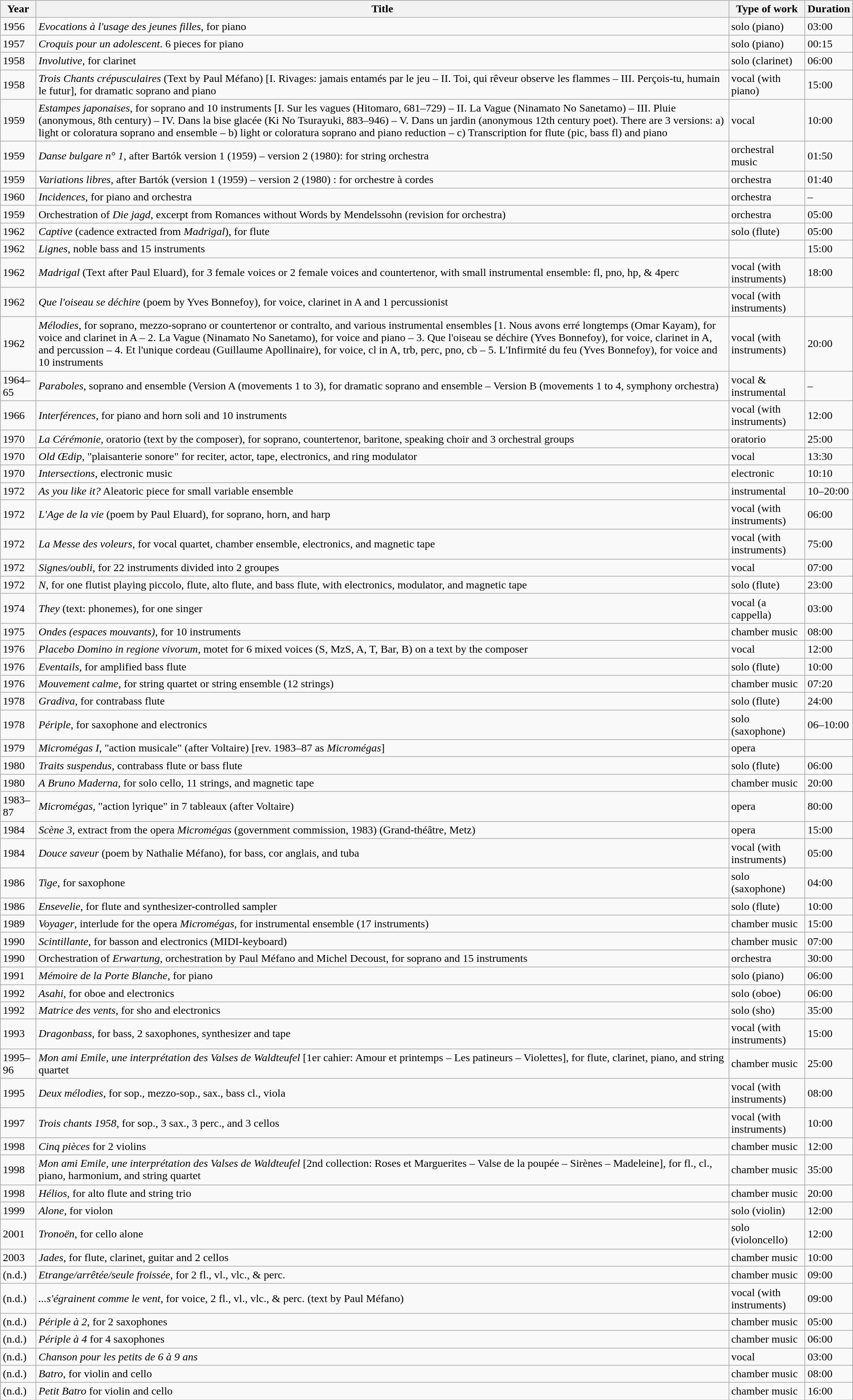<table class="wikitable">
<tr>
<th>Year</th>
<th>Title</th>
<th>Type of work</th>
<th>Duration</th>
</tr>
<tr>
<td>1956</td>
<td><em> Evocations à l'usage des jeunes filles</em>, for piano</td>
<td>solo (piano)</td>
<td>03:00</td>
</tr>
<tr>
<td>1957</td>
<td><em>Croquis pour un adolescent</em>. 6 pieces for piano</td>
<td>solo (piano)</td>
<td>00:15</td>
</tr>
<tr>
<td>1958</td>
<td><em>Involutive</em>, for clarinet</td>
<td>solo (clarinet)</td>
<td>06:00</td>
</tr>
<tr>
<td>1958</td>
<td><em>Trois Chants crépusculaires</em> (Text by Paul Méfano) [I. Rivages: jamais entamés par le jeu – II. Toi, qui rêveur observe les flammes – III. Perçois-tu, humain le futur], for dramatic soprano and piano</td>
<td>vocal (with piano)</td>
<td>15:00</td>
</tr>
<tr>
<td>1959</td>
<td><em>Estampes japonaises</em>, for soprano and 10 instruments [I. Sur les vagues (Hitomaro, 681–729) – II. La Vague (Ninamato No Sanetamo) – III. Pluie (anonymous, 8th century) – IV. Dans la bise glacée (Ki No Tsurayuki, 883–946) – V. Dans un jardin (anonymous 12th century poet). There are 3 versions: a) light or coloratura soprano and ensemble – b) light or coloratura soprano and piano reduction – c) Transcription for flute (pic, bass fl) and piano</td>
<td>vocal</td>
<td>10:00</td>
</tr>
<tr>
<td>1959</td>
<td><em>Danse bulgare n° 1</em>, after Bartók version 1 (1959) – version 2 (1980): for string orchestra</td>
<td>orchestral music</td>
<td>01:50</td>
</tr>
<tr>
<td>1959</td>
<td><em>Variations libres</em>, after Bartók (version 1 (1959) – version 2 (1980) : for orchestre à cordes</td>
<td>orchestra</td>
<td>01:40</td>
</tr>
<tr>
<td>1960</td>
<td><em>Incidences</em>, for piano and orchestra</td>
<td>orchestra</td>
<td>–</td>
</tr>
<tr>
<td>1959</td>
<td>Orchestration of <em>Die jagd</em>, excerpt from Romances without Words by Mendelssohn (revision for orchestra)</td>
<td>orchestra</td>
<td>05:00</td>
</tr>
<tr>
<td>1962</td>
<td><em>Captive</em> (cadence extracted from <em>Madrigal</em>), for flute</td>
<td>solo (flute)</td>
<td>05:00</td>
</tr>
<tr>
<td>1962</td>
<td><em>Lignes</em>, noble bass and 15 instruments</td>
<td></td>
<td>15:00</td>
</tr>
<tr>
<td>1962</td>
<td><em>Madrigal</em> (Text after Paul Eluard), for 3 female voices or 2 female voices and countertenor, with small instrumental ensemble: fl, pno, hp, & 4perc</td>
<td>vocal (with instruments)</td>
<td>18:00</td>
</tr>
<tr>
<td>1962</td>
<td><em>Que l'oiseau se déchire</em> (poem by Yves Bonnefoy), for voice, clarinet in A and 1 percussionist</td>
<td>vocal (with instruments)</td>
<td></td>
</tr>
<tr>
<td>1962</td>
<td><em>Mélodies</em>, for soprano, mezzo-soprano or countertenor or contralto, and various instrumental ensembles [1. Nous avons erré longtemps (Omar Kayam), for voice and clarinet in A – 2. La Vague (Ninamato No Sanetamo), for voice and piano – 3. Que l'oiseau se déchire (Yves Bonnefoy), for voice, clarinet in A, and percussion – 4. Et l'unique cordeau (Guillaume Apollinaire), for voice, cl in A, trb, perc, pno, cb – 5. L'Infirmité du feu (Yves Bonnefoy), for voice and 10 instruments</td>
<td>vocal (with instruments)</td>
<td>20:00</td>
</tr>
<tr>
<td>1964–65</td>
<td><em>Paraboles</em>, soprano and ensemble (Version A (movements 1 to 3), for dramatic soprano and ensemble – Version B (movements 1 to 4, symphony orchestra)</td>
<td>vocal & instrumental</td>
<td>–</td>
</tr>
<tr>
<td>1966</td>
<td><em>Interférences</em>, for piano and horn soli and 10 instruments</td>
<td>vocal (with instruments)</td>
<td>12:00</td>
</tr>
<tr>
<td>1970</td>
<td><em>La Cérémonie</em>, oratorio (text by the composer), for soprano, countertenor, baritone, speaking choir and 3 orchestral groups</td>
<td>oratorio</td>
<td>25:00</td>
</tr>
<tr>
<td>1970</td>
<td><em>Old Œdip</em>, "plaisanterie sonore" for reciter, actor, tape, electronics, and ring modulator</td>
<td>vocal</td>
<td>13:30</td>
</tr>
<tr>
<td>1970</td>
<td><em>Intersections</em>, electronic music</td>
<td>electronic</td>
<td>10:10</td>
</tr>
<tr>
<td>1972</td>
<td><em>As you like it?</em> Aleatoric piece for small variable ensemble</td>
<td>instrumental</td>
<td>10–20:00</td>
</tr>
<tr>
<td>1972</td>
<td><em>L'Age de la vie</em> (poem by Paul Eluard), for soprano, horn, and harp</td>
<td>vocal (with instruments)</td>
<td>06:00</td>
</tr>
<tr>
<td>1972</td>
<td><em>La Messe des voleurs</em>, for vocal quartet, chamber ensemble, electronics, and magnetic tape</td>
<td>vocal (with instruments)</td>
<td>75:00</td>
</tr>
<tr>
<td>1972</td>
<td><em>Signes/oubli</em>, for 22 instruments divided into 2 groupes</td>
<td>vocal</td>
<td>07:00</td>
</tr>
<tr>
<td>1972</td>
<td><em>N</em>, for one flutist playing piccolo, flute, alto flute, and bass flute, with electronics, modulator, and magnetic tape</td>
<td>solo (flute)</td>
<td>23:00</td>
</tr>
<tr>
<td>1974</td>
<td><em>They</em> (text: phonemes), for one singer</td>
<td>vocal (a cappella)</td>
<td>03:00</td>
</tr>
<tr>
<td>1975</td>
<td><em>Ondes (espaces mouvants)</em>, for 10 instruments</td>
<td>chamber music</td>
<td>08:00</td>
</tr>
<tr>
<td>1976</td>
<td><em>Placebo Domino in regione vivorum</em>, motet for 6 mixed voices (S, MzS, A, T, Bar, B) on a text by the composer</td>
<td>vocal</td>
<td>12:00</td>
</tr>
<tr>
<td>1976</td>
<td><em>Eventails</em>, for amplified bass flute</td>
<td>solo (flute)</td>
<td>10:00</td>
</tr>
<tr>
<td>1976</td>
<td><em>Mouvement calme</em>, for string quartet or string ensemble (12 strings)</td>
<td>chamber music</td>
<td>07:20</td>
</tr>
<tr>
<td>1978</td>
<td><em>Gradiva</em>, for contrabass flute</td>
<td>solo (flute)</td>
<td>24:00</td>
</tr>
<tr>
<td>1978</td>
<td><em>Périple</em>, for saxophone and electronics</td>
<td>solo (saxophone)</td>
<td>06–10:00</td>
</tr>
<tr>
<td>1979</td>
<td><em>Micromégas I</em>, "action musicale" (after Voltaire) [rev. 1983–87 as <em>Micromégas</em>]</td>
<td>opera</td>
<td></td>
</tr>
<tr>
<td>1980</td>
<td><em>Traits suspendus</em>, contrabass flute or bass flute</td>
<td>solo (flute)</td>
<td>06:00</td>
</tr>
<tr>
<td>1980</td>
<td><em>A Bruno Maderna</em>, for solo cello, 11 strings, and magnetic tape</td>
<td>chamber music</td>
<td>20:00</td>
</tr>
<tr>
<td>1983–87</td>
<td><em>Micromégas</em>, "action lyrique" in 7 tableaux (after Voltaire)</td>
<td>opera</td>
<td>80:00</td>
</tr>
<tr>
<td>1984</td>
<td><em>Scène 3</em>, extract from the opera <em>Micromégas</em> (government commission, 1983) (Grand-théâtre, Metz)</td>
<td>opera</td>
<td>15:00</td>
</tr>
<tr>
<td>1984</td>
<td><em>Douce saveur</em> (poem by Nathalie Méfano), for bass, cor anglais, and tuba</td>
<td>vocal (with instruments)</td>
<td>05:00</td>
</tr>
<tr>
<td>1986</td>
<td><em>Tige</em>, for saxophone</td>
<td>solo (saxophone)</td>
<td>04:00</td>
</tr>
<tr>
<td>1986</td>
<td><em>Ensevelie</em>, for flute and synthesizer-controlled sampler</td>
<td>solo (flute)</td>
<td>10:00</td>
</tr>
<tr>
<td>1989</td>
<td><em>Voyager</em>, interlude for the opera <em>Micromégas</em>, for instrumental ensemble (17 instruments)</td>
<td>chamber music</td>
<td>15:00</td>
</tr>
<tr>
<td>1990</td>
<td><em>Scintillante</em>, for basson and electronics (MIDI-keyboard)</td>
<td>chamber music</td>
<td>07:00</td>
</tr>
<tr>
<td>1990</td>
<td>Orchestration of <em>Erwartung</em>, orchestration by Paul Méfano and Michel Decoust, for soprano and 15 instruments</td>
<td>orchestra</td>
<td>30:00</td>
</tr>
<tr>
<td>1991</td>
<td><em>Mémoire de la Porte Blanche</em>, for piano</td>
<td>solo (piano)</td>
<td>06:00</td>
</tr>
<tr>
<td>1992</td>
<td><em>Asahi</em>, for oboe and electronics</td>
<td>solo (oboe)</td>
<td>06:00</td>
</tr>
<tr>
<td>1992</td>
<td><em>Matrice des vents</em>, for sho and electronics</td>
<td>solo (sho)</td>
<td>35:00</td>
</tr>
<tr>
<td>1993</td>
<td><em>Dragonbass</em>, for bass, 2 saxophones, synthesizer and tape</td>
<td>vocal (with instruments)</td>
<td>15:00</td>
</tr>
<tr>
<td>1995–96</td>
<td><em>Mon ami Emile, une interprétation des Valses de Waldteufel</em> [1er cahier: Amour et printemps – Les patineurs – Violettes], for flute, clarinet, piano, and string quartet</td>
<td>chamber music</td>
<td>25:00</td>
</tr>
<tr>
<td>1995</td>
<td><em>Deux mélodies</em>, for sop., mezzo-sop., sax., bass cl., viola</td>
<td>vocal (with instruments)</td>
<td>08:00</td>
</tr>
<tr>
<td>1997</td>
<td><em>Trois chants 1958</em>, for sop., 3 sax., 3 perc., and 3 cellos</td>
<td>vocal (with instruments)</td>
<td>10:00</td>
</tr>
<tr>
<td>1998</td>
<td><em>Cinq pièces</em> for 2 violins</td>
<td>chamber music</td>
<td>12:00</td>
</tr>
<tr>
<td>1998</td>
<td><em>Mon ami Emile, une interprétation des Valses de Waldteufel</em> [2nd collection: Roses et Marguerites – Valse de la poupée – Sirènes – Madeleine], for fl., cl., piano, harmonium, and string quartet</td>
<td>chamber music</td>
<td>35:00</td>
</tr>
<tr>
<td>1998</td>
<td><em>Hélios</em>, for alto flute and string trio</td>
<td>chamber music</td>
<td>20:00</td>
</tr>
<tr>
<td>1999</td>
<td><em>Alone</em>, for violon</td>
<td>solo (violin)</td>
<td>12:00</td>
</tr>
<tr>
<td>2001</td>
<td><em>Tronoën</em>, for cello alone</td>
<td>solo (violoncello)</td>
<td>12:00</td>
</tr>
<tr>
<td>2003</td>
<td><em>Jades</em>, for flute, clarinet, guitar and 2 cellos</td>
<td>chamber music</td>
<td>10:00</td>
</tr>
<tr>
<td>(n.d.)</td>
<td><em>Etrange/arrêtée/seule froissée</em>, for 2 fl., vl., vlc., & perc.</td>
<td>chamber music</td>
<td>09:00</td>
</tr>
<tr>
<td>(n.d.)</td>
<td><em>...s'égrainent comme le vent</em>, for voice, 2 fl., vl., vlc., & perc. (text by Paul Méfano)</td>
<td>vocal (with instruments)</td>
<td>09:00</td>
</tr>
<tr>
<td>(n.d.)</td>
<td><em>Périple à 2</em>, for 2 saxophones</td>
<td>chamber music</td>
<td>05:00</td>
</tr>
<tr>
<td>(n.d.)</td>
<td><em>Périple à 4</em> for 4 saxophones</td>
<td>chamber music</td>
<td>06:00</td>
</tr>
<tr>
<td>(n.d.)</td>
<td><em>Chanson pour les petits de 6 à 9 ans</em></td>
<td>vocal</td>
<td>03:00</td>
</tr>
<tr>
<td>(n.d.)</td>
<td><em>Batro</em>, for violin and cello</td>
<td>chamber music</td>
<td>08:00</td>
</tr>
<tr>
<td>(n.d.)</td>
<td><em>Petit Batro</em> for violin and cello</td>
<td>chamber music</td>
<td>16:00</td>
</tr>
</table>
